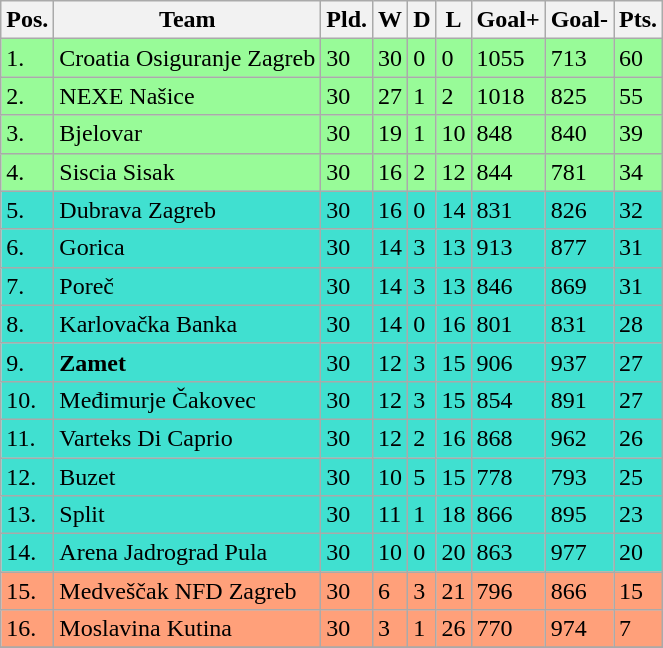<table class="wikitable">
<tr>
<th>Pos.</th>
<th>Team</th>
<th>Pld.</th>
<th>W</th>
<th>D</th>
<th>L</th>
<th>Goal+</th>
<th>Goal-</th>
<th>Pts.</th>
</tr>
<tr style="background:palegreen;">
<td>1.</td>
<td>Croatia Osiguranje Zagreb</td>
<td>30</td>
<td>30</td>
<td>0</td>
<td>0</td>
<td>1055</td>
<td>713</td>
<td>60</td>
</tr>
<tr style="background:palegreen;">
<td>2.</td>
<td>NEXE Našice</td>
<td>30</td>
<td>27</td>
<td>1</td>
<td>2</td>
<td>1018</td>
<td>825</td>
<td>55</td>
</tr>
<tr style="background:palegreen;">
<td>3.</td>
<td>Bjelovar</td>
<td>30</td>
<td>19</td>
<td>1</td>
<td>10</td>
<td>848</td>
<td>840</td>
<td>39</td>
</tr>
<tr style="background:palegreen;">
<td>4.</td>
<td>Siscia Sisak</td>
<td>30</td>
<td>16</td>
<td>2</td>
<td>12</td>
<td>844</td>
<td>781</td>
<td>34</td>
</tr>
<tr style="background:turquoise;">
<td>5.</td>
<td>Dubrava Zagreb</td>
<td>30</td>
<td>16</td>
<td>0</td>
<td>14</td>
<td>831</td>
<td>826</td>
<td>32</td>
</tr>
<tr style="background:turquoise;">
<td>6.</td>
<td>Gorica</td>
<td>30</td>
<td>14</td>
<td>3</td>
<td>13</td>
<td>913</td>
<td>877</td>
<td>31</td>
</tr>
<tr style="background:turquoise;">
<td>7.</td>
<td>Poreč</td>
<td>30</td>
<td>14</td>
<td>3</td>
<td>13</td>
<td>846</td>
<td>869</td>
<td>31</td>
</tr>
<tr style="background:turquoise;">
<td>8.</td>
<td>Karlovačka Banka</td>
<td>30</td>
<td>14</td>
<td>0</td>
<td>16</td>
<td>801</td>
<td>831</td>
<td>28</td>
</tr>
<tr style="background:turquoise;">
<td>9.</td>
<td><strong>Zamet</strong></td>
<td>30</td>
<td>12</td>
<td>3</td>
<td>15</td>
<td>906</td>
<td>937</td>
<td>27</td>
</tr>
<tr style="background:turquoise;">
<td>10.</td>
<td>Međimurje Čakovec</td>
<td>30</td>
<td>12</td>
<td>3</td>
<td>15</td>
<td>854</td>
<td>891</td>
<td>27</td>
</tr>
<tr style="background:turquoise;">
<td>11.</td>
<td>Varteks Di Caprio</td>
<td>30</td>
<td>12</td>
<td>2</td>
<td>16</td>
<td>868</td>
<td>962</td>
<td>26</td>
</tr>
<tr style="background:turquoise;">
<td>12.</td>
<td>Buzet</td>
<td>30</td>
<td>10</td>
<td>5</td>
<td>15</td>
<td>778</td>
<td>793</td>
<td>25</td>
</tr>
<tr style="background:turquoise;">
<td>13.</td>
<td>Split</td>
<td>30</td>
<td>11</td>
<td>1</td>
<td>18</td>
<td>866</td>
<td>895</td>
<td>23</td>
</tr>
<tr style="background:turquoise;">
<td>14.</td>
<td>Arena Jadrograd Pula</td>
<td>30</td>
<td>10</td>
<td>0</td>
<td>20</td>
<td>863</td>
<td>977</td>
<td>20</td>
</tr>
<tr style="background:lightsalmon;">
<td>15.</td>
<td>Medveščak NFD Zagreb</td>
<td>30</td>
<td>6</td>
<td>3</td>
<td>21</td>
<td>796</td>
<td>866</td>
<td>15</td>
</tr>
<tr style="background:lightsalmon;">
<td>16.</td>
<td>Moslavina Kutina</td>
<td>30</td>
<td>3</td>
<td>1</td>
<td>26</td>
<td>770</td>
<td>974</td>
<td>7</td>
</tr>
<tr style="background:lightsalmon;">
</tr>
</table>
